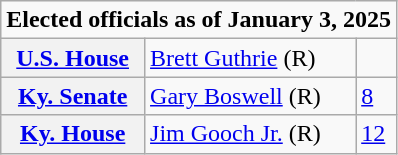<table class=wikitable>
<tr>
<td colspan="3"><strong>Elected officials as of January 3, 2025</strong></td>
</tr>
<tr>
<th scope=row><a href='#'>U.S. House</a></th>
<td><a href='#'>Brett Guthrie</a> (R)</td>
<td></td>
</tr>
<tr>
<th scope=row><a href='#'>Ky. Senate</a></th>
<td><a href='#'>Gary Boswell</a> (R)</td>
<td><a href='#'>8</a></td>
</tr>
<tr>
<th scope=row><a href='#'>Ky. House</a></th>
<td><a href='#'>Jim Gooch Jr.</a> (R)</td>
<td><a href='#'>12</a></td>
</tr>
</table>
